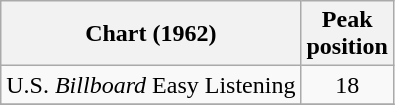<table class="wikitable sortable">
<tr>
<th align="left">Chart (1962)</th>
<th style="text-align:center;">Peak<br>position</th>
</tr>
<tr>
<td align="left">U.S. <em>Billboard</em> Easy Listening</td>
<td style="text-align:center;">18</td>
</tr>
<tr>
</tr>
</table>
